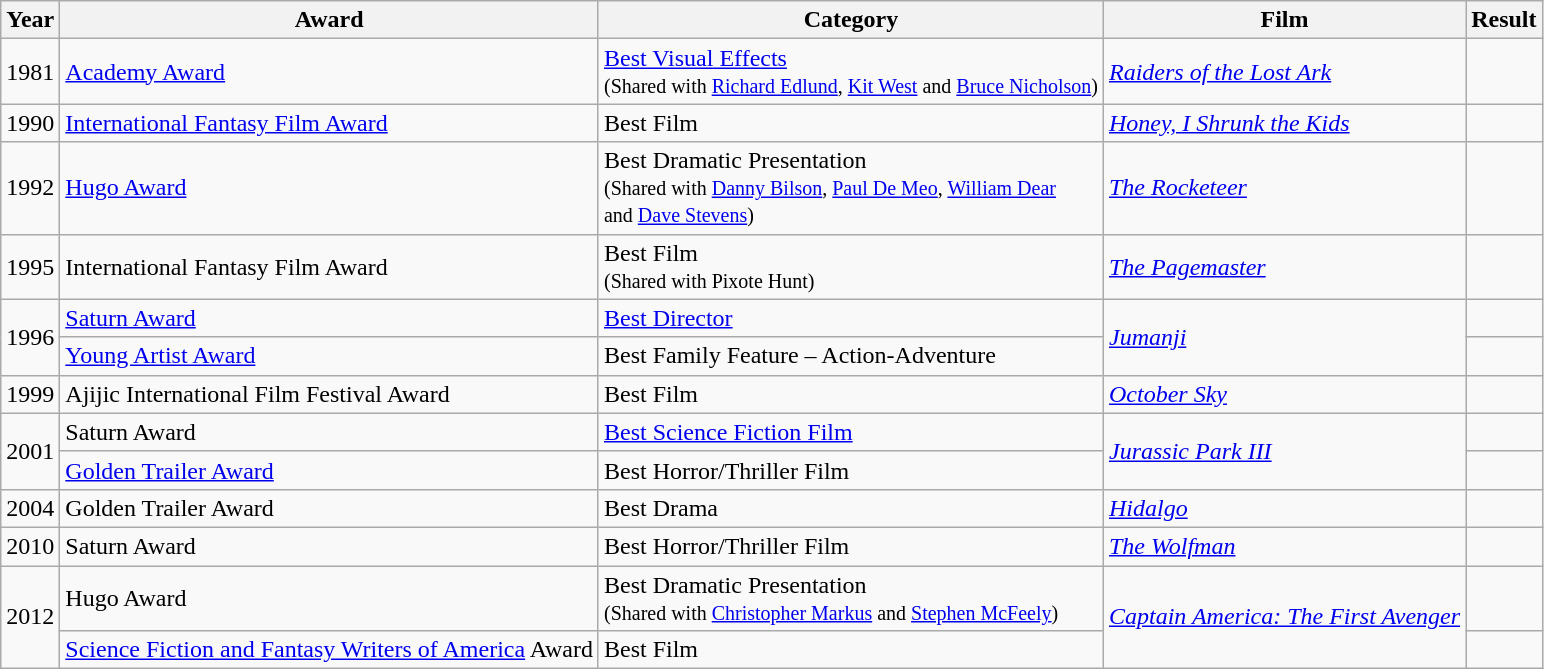<table class="wikitable">
<tr>
<th>Year</th>
<th>Award</th>
<th>Category</th>
<th>Film</th>
<th>Result</th>
</tr>
<tr>
<td>1981</td>
<td><a href='#'>Academy Award</a></td>
<td><a href='#'>Best Visual Effects</a><br><small>(Shared with <a href='#'>Richard Edlund</a>, <a href='#'>Kit West</a> and <a href='#'>Bruce Nicholson</a>)</small></td>
<td><em><a href='#'>Raiders of the Lost Ark</a></em></td>
<td></td>
</tr>
<tr>
<td>1990</td>
<td><a href='#'>International Fantasy Film Award</a></td>
<td>Best Film</td>
<td><em><a href='#'>Honey, I Shrunk the Kids</a></em></td>
<td></td>
</tr>
<tr>
<td>1992</td>
<td><a href='#'>Hugo Award</a></td>
<td>Best Dramatic Presentation<br><small>(Shared with <a href='#'>Danny Bilson</a>, <a href='#'>Paul De Meo</a>, <a href='#'>William Dear</a><br>and <a href='#'>Dave Stevens</a>)</small></td>
<td><em><a href='#'>The Rocketeer</a></em></td>
<td></td>
</tr>
<tr>
<td>1995</td>
<td>International Fantasy Film Award</td>
<td>Best Film<br><small>(Shared with Pixote Hunt)</small></td>
<td><em><a href='#'>The Pagemaster</a></em></td>
<td></td>
</tr>
<tr>
<td rowspan="2">1996</td>
<td><a href='#'>Saturn Award</a></td>
<td><a href='#'>Best Director</a></td>
<td rowspan="2"><em><a href='#'>Jumanji</a></em></td>
<td></td>
</tr>
<tr>
<td><a href='#'>Young Artist Award</a></td>
<td>Best Family Feature – Action-Adventure</td>
<td></td>
</tr>
<tr>
<td>1999</td>
<td>Ajijic International Film Festival Award</td>
<td>Best Film</td>
<td><em><a href='#'>October Sky</a></em></td>
<td></td>
</tr>
<tr>
<td rowspan="2">2001</td>
<td>Saturn Award</td>
<td><a href='#'>Best Science Fiction Film</a></td>
<td rowspan="2"><em><a href='#'>Jurassic Park III</a></em></td>
<td></td>
</tr>
<tr>
<td><a href='#'>Golden Trailer Award</a></td>
<td>Best Horror/Thriller Film</td>
<td></td>
</tr>
<tr>
<td>2004</td>
<td>Golden Trailer Award</td>
<td>Best Drama</td>
<td><em><a href='#'>Hidalgo</a></em></td>
<td></td>
</tr>
<tr>
<td>2010</td>
<td>Saturn Award</td>
<td>Best Horror/Thriller Film</td>
<td><em><a href='#'>The Wolfman</a></em></td>
<td></td>
</tr>
<tr>
<td rowspan="2">2012</td>
<td>Hugo Award</td>
<td>Best Dramatic Presentation<br><small>(Shared with <a href='#'>Christopher Markus</a> and <a href='#'>Stephen McFeely</a>)</small></td>
<td rowspan="2"><em><a href='#'>Captain America: The First Avenger</a></em></td>
<td></td>
</tr>
<tr>
<td><a href='#'>Science Fiction and Fantasy Writers of America</a> Award</td>
<td>Best Film</td>
<td></td>
</tr>
</table>
